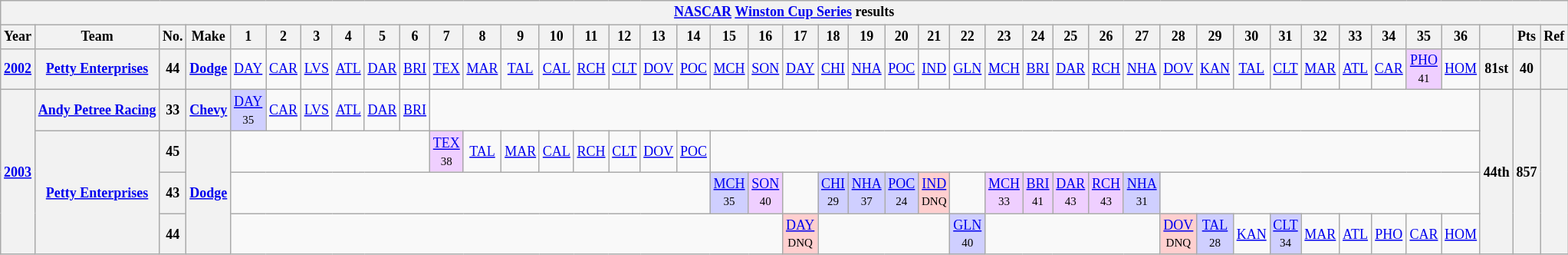<table class="wikitable" style="text-align:center; font-size:75%">
<tr>
<th colspan=45><a href='#'>NASCAR</a> <a href='#'>Winston Cup Series</a> results</th>
</tr>
<tr>
<th>Year</th>
<th>Team</th>
<th>No.</th>
<th>Make</th>
<th>1</th>
<th>2</th>
<th>3</th>
<th>4</th>
<th>5</th>
<th>6</th>
<th>7</th>
<th>8</th>
<th>9</th>
<th>10</th>
<th>11</th>
<th>12</th>
<th>13</th>
<th>14</th>
<th>15</th>
<th>16</th>
<th>17</th>
<th>18</th>
<th>19</th>
<th>20</th>
<th>21</th>
<th>22</th>
<th>23</th>
<th>24</th>
<th>25</th>
<th>26</th>
<th>27</th>
<th>28</th>
<th>29</th>
<th>30</th>
<th>31</th>
<th>32</th>
<th>33</th>
<th>34</th>
<th>35</th>
<th>36</th>
<th></th>
<th>Pts</th>
<th>Ref</th>
</tr>
<tr>
<th><a href='#'>2002</a></th>
<th nowrap><a href='#'>Petty Enterprises</a></th>
<th>44</th>
<th><a href='#'>Dodge</a></th>
<td><a href='#'>DAY</a></td>
<td><a href='#'>CAR</a></td>
<td><a href='#'>LVS</a></td>
<td><a href='#'>ATL</a></td>
<td><a href='#'>DAR</a></td>
<td><a href='#'>BRI</a></td>
<td><a href='#'>TEX</a></td>
<td><a href='#'>MAR</a></td>
<td><a href='#'>TAL</a></td>
<td><a href='#'>CAL</a></td>
<td><a href='#'>RCH</a></td>
<td><a href='#'>CLT</a></td>
<td><a href='#'>DOV</a></td>
<td><a href='#'>POC</a></td>
<td><a href='#'>MCH</a></td>
<td><a href='#'>SON</a></td>
<td><a href='#'>DAY</a></td>
<td><a href='#'>CHI</a></td>
<td><a href='#'>NHA</a></td>
<td><a href='#'>POC</a></td>
<td><a href='#'>IND</a></td>
<td><a href='#'>GLN</a></td>
<td><a href='#'>MCH</a></td>
<td><a href='#'>BRI</a></td>
<td><a href='#'>DAR</a></td>
<td><a href='#'>RCH</a></td>
<td><a href='#'>NHA</a></td>
<td><a href='#'>DOV</a></td>
<td><a href='#'>KAN</a></td>
<td><a href='#'>TAL</a></td>
<td><a href='#'>CLT</a></td>
<td><a href='#'>MAR</a></td>
<td><a href='#'>ATL</a></td>
<td><a href='#'>CAR</a></td>
<td style="background:#EFCFFF;"><a href='#'>PHO</a><br><small>41</small></td>
<td><a href='#'>HOM</a></td>
<th>81st</th>
<th>40</th>
<th></th>
</tr>
<tr>
<th rowspan=4><a href='#'>2003</a></th>
<th nowrap><a href='#'>Andy Petree Racing</a></th>
<th>33</th>
<th><a href='#'>Chevy</a></th>
<td style="background:#CFCFFF;"><a href='#'>DAY</a><br><small>35</small></td>
<td><a href='#'>CAR</a></td>
<td><a href='#'>LVS</a></td>
<td><a href='#'>ATL</a></td>
<td><a href='#'>DAR</a></td>
<td><a href='#'>BRI</a></td>
<td colspan=30></td>
<th rowspan=4>44th</th>
<th rowspan=4>857</th>
<th rowspan=4></th>
</tr>
<tr>
<th rowspan=3 nowrap><a href='#'>Petty Enterprises</a></th>
<th>45</th>
<th rowspan=3><a href='#'>Dodge</a></th>
<td colspan=6></td>
<td style="background:#EFCFFF;"><a href='#'>TEX</a><br><small>38</small></td>
<td><a href='#'>TAL</a></td>
<td><a href='#'>MAR</a></td>
<td><a href='#'>CAL</a></td>
<td><a href='#'>RCH</a></td>
<td><a href='#'>CLT</a></td>
<td><a href='#'>DOV</a></td>
<td><a href='#'>POC</a></td>
<td colspan=22></td>
</tr>
<tr>
<th>43</th>
<td colspan=14></td>
<td style="background:#CFCFFF;"><a href='#'>MCH</a><br><small>35</small></td>
<td style="background:#EFCFFF;"><a href='#'>SON</a><br><small>40</small></td>
<td></td>
<td style="background:#CFCFFF;"><a href='#'>CHI</a><br><small>29</small></td>
<td style="background:#CFCFFF;"><a href='#'>NHA</a><br><small>37</small></td>
<td style="background:#CFCFFF;"><a href='#'>POC</a><br><small>24</small></td>
<td style="background:#FFCFCF;"><a href='#'>IND</a><br><small>DNQ</small></td>
<td></td>
<td style="background:#EFCFFF;"><a href='#'>MCH</a><br><small>33</small></td>
<td style="background:#EFCFFF;"><a href='#'>BRI</a><br><small>41</small></td>
<td style="background:#EFCFFF;"><a href='#'>DAR</a><br><small>43</small></td>
<td style="background:#EFCFFF;"><a href='#'>RCH</a><br><small>43</small></td>
<td style="background:#CFCFFF;"><a href='#'>NHA</a><br><small>31</small></td>
<td colspan=9></td>
</tr>
<tr>
<th>44</th>
<td colspan=16></td>
<td style="background:#FFCFCF;"><a href='#'>DAY</a><br><small>DNQ</small></td>
<td colspan=4></td>
<td style="background:#CFCFFF;"><a href='#'>GLN</a><br><small>40</small></td>
<td colspan=5></td>
<td style="background:#FFCFCF;"><a href='#'>DOV</a><br><small>DNQ</small></td>
<td style="background:#CFCFFF;"><a href='#'>TAL</a><br><small>28</small></td>
<td><a href='#'>KAN</a></td>
<td style="background:#CFCFFF;"><a href='#'>CLT</a><br><small>34</small></td>
<td><a href='#'>MAR</a></td>
<td><a href='#'>ATL</a></td>
<td><a href='#'>PHO</a></td>
<td><a href='#'>CAR</a></td>
<td><a href='#'>HOM</a></td>
</tr>
</table>
